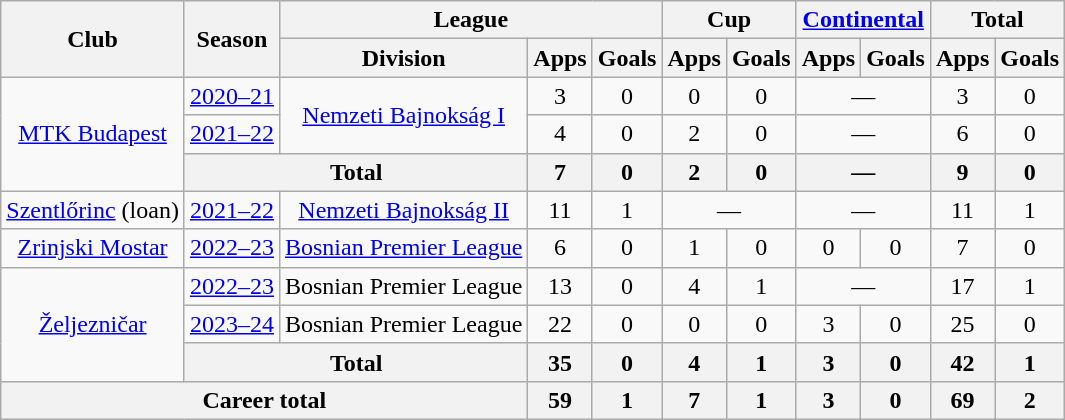<table class="wikitable" style="text-align:center">
<tr>
<th rowspan="2">Club</th>
<th rowspan="2">Season</th>
<th colspan="3">League</th>
<th colspan="2">Cup</th>
<th colspan="2"><a href='#'>Continental</a></th>
<th colspan="2">Total</th>
</tr>
<tr>
<th>Division</th>
<th>Apps</th>
<th>Goals</th>
<th>Apps</th>
<th>Goals</th>
<th>Apps</th>
<th>Goals</th>
<th>Apps</th>
<th>Goals</th>
</tr>
<tr>
<td rowspan="3"><a href='#'>MTK Budapest</a></td>
<td><a href='#'>2020–21</a></td>
<td rowspan="2"><a href='#'>Nemzeti Bajnokság I</a></td>
<td>3</td>
<td>0</td>
<td>0</td>
<td>0</td>
<td colspan="2">—</td>
<td>3</td>
<td>0</td>
</tr>
<tr>
<td><a href='#'>2021–22</a></td>
<td>4</td>
<td>0</td>
<td>2</td>
<td>0</td>
<td colspan="2">—</td>
<td>6</td>
<td>0</td>
</tr>
<tr>
<th colspan="2">Total</th>
<th>7</th>
<th>0</th>
<th>2</th>
<th>0</th>
<th colspan="2">—</th>
<th>9</th>
<th>0</th>
</tr>
<tr>
<td><a href='#'>Szentlőrinc</a> (loan)</td>
<td><a href='#'>2021–22</a></td>
<td><a href='#'>Nemzeti Bajnokság II</a></td>
<td>11</td>
<td>1</td>
<td colspan="2">—</td>
<td colspan="2">—</td>
<td>11</td>
<td>1</td>
</tr>
<tr>
<td><a href='#'>Zrinjski Mostar</a></td>
<td><a href='#'>2022–23</a></td>
<td><a href='#'>Bosnian Premier League</a></td>
<td>6</td>
<td>0</td>
<td>1</td>
<td>0</td>
<td>0</td>
<td>0</td>
<td>7</td>
<td>0</td>
</tr>
<tr>
<td rowspan="3"><a href='#'>Željezničar</a></td>
<td><a href='#'>2022–23</a></td>
<td>Bosnian Premier League</td>
<td>13</td>
<td>0</td>
<td>4</td>
<td>1</td>
<td colspan="2">—</td>
<td>17</td>
<td>1</td>
</tr>
<tr>
<td><a href='#'>2023–24</a></td>
<td>Bosnian Premier League</td>
<td>22</td>
<td>0</td>
<td>0</td>
<td>0</td>
<td>3</td>
<td>0</td>
<td>25</td>
<td>0</td>
</tr>
<tr>
<th colspan="2">Total</th>
<th>35</th>
<th>0</th>
<th>4</th>
<th>1</th>
<th>3</th>
<th>0</th>
<th>42</th>
<th>1</th>
</tr>
<tr>
<th colspan="3">Career total</th>
<th>59</th>
<th>1</th>
<th>7</th>
<th>1</th>
<th>3</th>
<th>0</th>
<th>69</th>
<th>2</th>
</tr>
</table>
